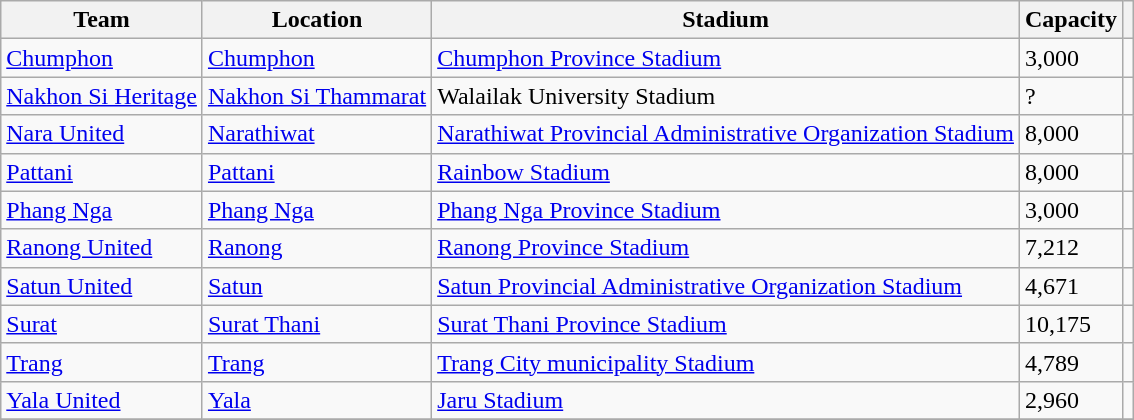<table class="wikitable sortable">
<tr>
<th>Team</th>
<th>Location</th>
<th>Stadium</th>
<th>Capacity</th>
<th class="unsortable"></th>
</tr>
<tr>
<td><a href='#'>Chumphon</a></td>
<td><a href='#'>Chumphon</a></td>
<td><a href='#'>Chumphon Province Stadium</a></td>
<td>3,000</td>
<td></td>
</tr>
<tr>
<td><a href='#'>Nakhon Si Heritage</a></td>
<td><a href='#'>Nakhon Si Thammarat</a></td>
<td>Walailak University Stadium</td>
<td>?</td>
<td></td>
</tr>
<tr>
<td><a href='#'>Nara United</a></td>
<td><a href='#'>Narathiwat</a></td>
<td><a href='#'>Narathiwat Provincial Administrative Organization Stadium</a></td>
<td>8,000</td>
<td></td>
</tr>
<tr>
<td><a href='#'>Pattani</a></td>
<td><a href='#'>Pattani</a></td>
<td><a href='#'>Rainbow Stadium</a></td>
<td>8,000</td>
<td></td>
</tr>
<tr>
<td><a href='#'>Phang Nga</a></td>
<td><a href='#'>Phang Nga</a></td>
<td><a href='#'>Phang Nga Province Stadium</a></td>
<td>3,000</td>
<td></td>
</tr>
<tr>
<td><a href='#'>Ranong United</a></td>
<td><a href='#'>Ranong</a></td>
<td><a href='#'>Ranong Province Stadium</a></td>
<td>7,212</td>
<td></td>
</tr>
<tr>
<td><a href='#'>Satun United</a></td>
<td><a href='#'>Satun</a></td>
<td><a href='#'>Satun Provincial Administrative Organization Stadium</a></td>
<td>4,671</td>
<td></td>
</tr>
<tr>
<td><a href='#'>Surat</a></td>
<td><a href='#'>Surat Thani</a></td>
<td><a href='#'>Surat Thani Province Stadium</a></td>
<td>10,175</td>
<td></td>
</tr>
<tr>
<td><a href='#'>Trang</a></td>
<td><a href='#'>Trang</a></td>
<td><a href='#'>Trang City municipality Stadium</a></td>
<td>4,789</td>
<td></td>
</tr>
<tr>
<td><a href='#'>Yala United</a></td>
<td><a href='#'>Yala</a></td>
<td><a href='#'>Jaru Stadium</a></td>
<td>2,960</td>
<td></td>
</tr>
<tr>
</tr>
</table>
